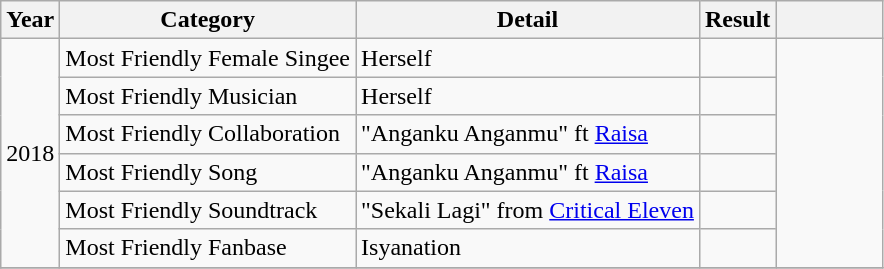<table class="wikitable">
<tr>
<th>Year</th>
<th>Category</th>
<th>Detail</th>
<th>Result</th>
<th scope="col" style="width:4em;"></th>
</tr>
<tr>
<td align="center" rowspan="6">2018</td>
<td>Most Friendly Female Singee</td>
<td>Herself</td>
<td></td>
<td rowspan="6" scope="row" style="text-align:center"></td>
</tr>
<tr>
<td>Most Friendly Musician</td>
<td>Herself</td>
<td></td>
</tr>
<tr>
<td>Most Friendly Collaboration</td>
<td>"Anganku Anganmu" ft <a href='#'>Raisa</a></td>
<td></td>
</tr>
<tr>
<td>Most Friendly Song</td>
<td>"Anganku Anganmu" ft <a href='#'>Raisa</a></td>
<td></td>
</tr>
<tr>
<td>Most Friendly Soundtrack</td>
<td>"Sekali Lagi" from <a href='#'>Critical Eleven</a></td>
<td></td>
</tr>
<tr>
<td>Most Friendly Fanbase</td>
<td>Isyanation</td>
<td></td>
</tr>
<tr>
</tr>
</table>
